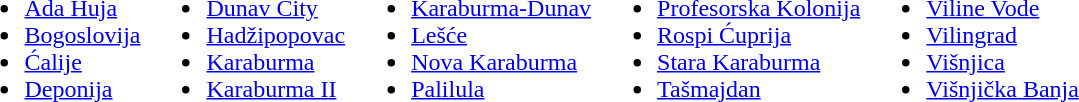<table>
<tr valign=top>
<td><br><ul><li><a href='#'>Ada Huja</a></li><li><a href='#'>Bogoslovija</a></li><li><a href='#'>Ćalije</a></li><li><a href='#'>Deponija</a></li></ul></td>
<td><br><ul><li><a href='#'>Dunav City</a></li><li><a href='#'>Hadžipopovac</a></li><li><a href='#'>Karaburma</a></li><li><a href='#'>Karaburma II</a></li></ul></td>
<td><br><ul><li><a href='#'>Karaburma-Dunav</a></li><li><a href='#'>Lešće</a></li><li><a href='#'>Nova Karaburma</a></li><li><a href='#'>Palilula</a></li></ul></td>
<td><br><ul><li><a href='#'>Profesorska Kolonija</a></li><li><a href='#'>Rospi Ćuprija</a></li><li><a href='#'>Stara Karaburma</a></li><li><a href='#'>Tašmajdan</a></li></ul></td>
<td><br><ul><li><a href='#'>Viline Vode</a></li><li><a href='#'>Vilingrad</a></li><li><a href='#'>Višnjica</a></li><li><a href='#'>Višnjička Banja</a></li></ul></td>
</tr>
</table>
